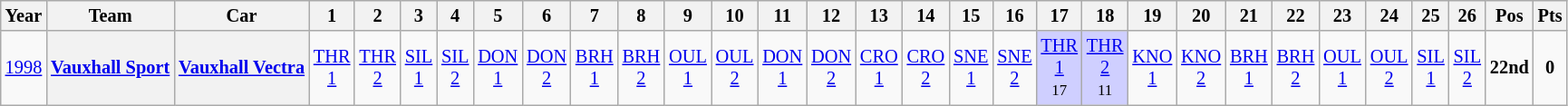<table class="wikitable" style="text-align:center; font-size:85%">
<tr>
<th>Year</th>
<th>Team</th>
<th>Car</th>
<th>1</th>
<th>2</th>
<th>3</th>
<th>4</th>
<th>5</th>
<th>6</th>
<th>7</th>
<th>8</th>
<th>9</th>
<th>10</th>
<th>11</th>
<th>12</th>
<th>13</th>
<th>14</th>
<th>15</th>
<th>16</th>
<th>17</th>
<th>18</th>
<th>19</th>
<th>20</th>
<th>21</th>
<th>22</th>
<th>23</th>
<th>24</th>
<th>25</th>
<th>26</th>
<th>Pos</th>
<th>Pts</th>
</tr>
<tr>
<td><a href='#'>1998</a></td>
<th nowrap><a href='#'>Vauxhall Sport</a></th>
<th nowrap><a href='#'>Vauxhall Vectra</a></th>
<td><a href='#'>THR<br>1</a><br><small></small></td>
<td><a href='#'>THR<br>2</a><br><small></small></td>
<td><a href='#'>SIL<br>1</a><br><small></small></td>
<td><a href='#'>SIL<br>2</a><br><small></small></td>
<td><a href='#'>DON<br>1</a><br><small></small></td>
<td><a href='#'>DON<br>2</a><br><small></small></td>
<td><a href='#'>BRH<br>1</a><br><small></small></td>
<td><a href='#'>BRH<br>2</a><br><small></small></td>
<td><a href='#'>OUL<br>1</a><br><small></small></td>
<td><a href='#'>OUL<br>2</a><br><small></small></td>
<td><a href='#'>DON<br>1</a><br><small></small></td>
<td><a href='#'>DON<br>2</a><br><small></small></td>
<td><a href='#'>CRO<br>1</a><br><small></small></td>
<td><a href='#'>CRO<br>2</a><br><small></small></td>
<td><a href='#'>SNE<br>1</a><br><small></small></td>
<td><a href='#'>SNE<br>2</a><br><small></small></td>
<td style="background:#CFCFFF;"><a href='#'>THR<br>1</a><br><small>17</small></td>
<td style="background:#CFCFFF;"><a href='#'>THR<br>2</a><br><small>11</small></td>
<td><a href='#'>KNO<br>1</a><br><small></small></td>
<td><a href='#'>KNO<br>2</a><br><small></small></td>
<td><a href='#'>BRH<br>1</a><br><small></small></td>
<td><a href='#'>BRH<br>2</a><br><small></small></td>
<td><a href='#'>OUL<br>1</a><br><small></small></td>
<td><a href='#'>OUL<br>2</a><br><small></small></td>
<td><a href='#'>SIL<br>1</a><br><small></small></td>
<td><a href='#'>SIL<br>2</a><br><small></small></td>
<td><strong>22nd</strong></td>
<td><strong>0</strong></td>
</tr>
</table>
